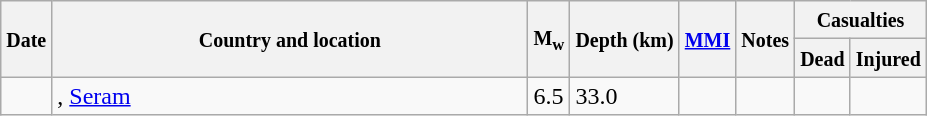<table class="wikitable sortable sort-under" style="border:1px black; margin-left:1em;">
<tr>
<th rowspan="2"><small>Date</small></th>
<th rowspan="2" style="width: 310px"><small>Country and location</small></th>
<th rowspan="2"><small>M<sub>w</sub></small></th>
<th rowspan="2"><small>Depth (km)</small></th>
<th rowspan="2"><small><a href='#'>MMI</a></small></th>
<th rowspan="2" class="unsortable"><small>Notes</small></th>
<th colspan="2"><small>Casualties</small></th>
</tr>
<tr>
<th><small>Dead</small></th>
<th><small>Injured</small></th>
</tr>
<tr>
<td></td>
<td>, <a href='#'>Seram</a></td>
<td>6.5</td>
<td>33.0</td>
<td></td>
<td></td>
<td></td>
<td></td>
</tr>
</table>
